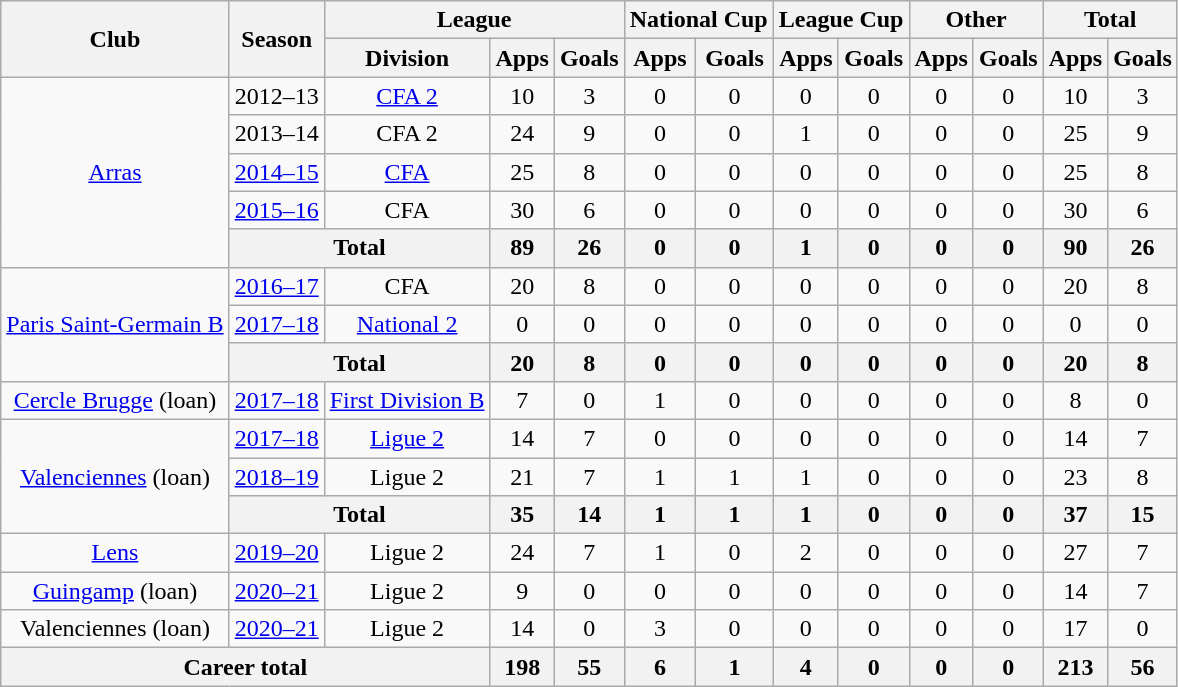<table class="wikitable" style="text-align:center">
<tr>
<th rowspan="2">Club</th>
<th rowspan="2">Season</th>
<th colspan="3">League</th>
<th colspan="2">National Cup</th>
<th colspan="2">League Cup</th>
<th colspan="2">Other</th>
<th colspan="2">Total</th>
</tr>
<tr>
<th>Division</th>
<th>Apps</th>
<th>Goals</th>
<th>Apps</th>
<th>Goals</th>
<th>Apps</th>
<th>Goals</th>
<th>Apps</th>
<th>Goals</th>
<th>Apps</th>
<th>Goals</th>
</tr>
<tr>
<td rowspan="5"><a href='#'>Arras</a></td>
<td>2012–13</td>
<td><a href='#'>CFA 2</a></td>
<td>10</td>
<td>3</td>
<td>0</td>
<td>0</td>
<td>0</td>
<td>0</td>
<td>0</td>
<td>0</td>
<td>10</td>
<td>3</td>
</tr>
<tr>
<td>2013–14</td>
<td>CFA 2</td>
<td>24</td>
<td>9</td>
<td>0</td>
<td>0</td>
<td>1</td>
<td>0</td>
<td>0</td>
<td>0</td>
<td>25</td>
<td>9</td>
</tr>
<tr>
<td><a href='#'>2014–15</a></td>
<td><a href='#'>CFA</a></td>
<td>25</td>
<td>8</td>
<td>0</td>
<td>0</td>
<td>0</td>
<td>0</td>
<td>0</td>
<td>0</td>
<td>25</td>
<td>8</td>
</tr>
<tr>
<td><a href='#'>2015–16</a></td>
<td>CFA</td>
<td>30</td>
<td>6</td>
<td>0</td>
<td>0</td>
<td>0</td>
<td>0</td>
<td>0</td>
<td>0</td>
<td>30</td>
<td>6</td>
</tr>
<tr>
<th colspan="2">Total</th>
<th>89</th>
<th>26</th>
<th>0</th>
<th>0</th>
<th>1</th>
<th>0</th>
<th>0</th>
<th>0</th>
<th>90</th>
<th>26</th>
</tr>
<tr>
<td rowspan="3"><a href='#'>Paris Saint-Germain B</a></td>
<td><a href='#'>2016–17</a></td>
<td>CFA</td>
<td>20</td>
<td>8</td>
<td>0</td>
<td>0</td>
<td>0</td>
<td>0</td>
<td>0</td>
<td>0</td>
<td>20</td>
<td>8</td>
</tr>
<tr>
<td><a href='#'>2017–18</a></td>
<td><a href='#'>National 2</a></td>
<td>0</td>
<td>0</td>
<td>0</td>
<td>0</td>
<td>0</td>
<td>0</td>
<td>0</td>
<td>0</td>
<td>0</td>
<td>0</td>
</tr>
<tr>
<th colspan="2">Total</th>
<th>20</th>
<th>8</th>
<th>0</th>
<th>0</th>
<th>0</th>
<th>0</th>
<th>0</th>
<th>0</th>
<th>20</th>
<th>8</th>
</tr>
<tr>
<td><a href='#'>Cercle Brugge</a> (loan)</td>
<td><a href='#'>2017–18</a></td>
<td><a href='#'>First Division B</a></td>
<td>7</td>
<td>0</td>
<td>1</td>
<td>0</td>
<td>0</td>
<td>0</td>
<td>0</td>
<td>0</td>
<td>8</td>
<td>0</td>
</tr>
<tr>
<td rowspan="3"><a href='#'>Valenciennes</a> (loan)</td>
<td><a href='#'>2017–18</a></td>
<td><a href='#'>Ligue 2</a></td>
<td>14</td>
<td>7</td>
<td>0</td>
<td>0</td>
<td>0</td>
<td>0</td>
<td>0</td>
<td>0</td>
<td>14</td>
<td>7</td>
</tr>
<tr>
<td><a href='#'>2018–19</a></td>
<td>Ligue 2</td>
<td>21</td>
<td>7</td>
<td>1</td>
<td>1</td>
<td>1</td>
<td>0</td>
<td>0</td>
<td>0</td>
<td>23</td>
<td>8</td>
</tr>
<tr>
<th colspan="2">Total</th>
<th>35</th>
<th>14</th>
<th>1</th>
<th>1</th>
<th>1</th>
<th>0</th>
<th>0</th>
<th>0</th>
<th>37</th>
<th>15</th>
</tr>
<tr>
<td><a href='#'>Lens</a></td>
<td><a href='#'>2019–20</a></td>
<td>Ligue 2</td>
<td>24</td>
<td>7</td>
<td>1</td>
<td>0</td>
<td>2</td>
<td>0</td>
<td>0</td>
<td>0</td>
<td>27</td>
<td>7</td>
</tr>
<tr>
<td><a href='#'>Guingamp</a> (loan)</td>
<td><a href='#'>2020–21</a></td>
<td>Ligue 2</td>
<td>9</td>
<td>0</td>
<td>0</td>
<td>0</td>
<td>0</td>
<td>0</td>
<td>0</td>
<td>0</td>
<td>14</td>
<td>7</td>
</tr>
<tr>
<td>Valenciennes (loan)</td>
<td><a href='#'>2020–21</a></td>
<td>Ligue 2</td>
<td>14</td>
<td>0</td>
<td>3</td>
<td>0</td>
<td>0</td>
<td>0</td>
<td>0</td>
<td>0</td>
<td>17</td>
<td>0</td>
</tr>
<tr>
<th colspan="3">Career total</th>
<th>198</th>
<th>55</th>
<th>6</th>
<th>1</th>
<th>4</th>
<th>0</th>
<th>0</th>
<th>0</th>
<th>213</th>
<th>56</th>
</tr>
</table>
